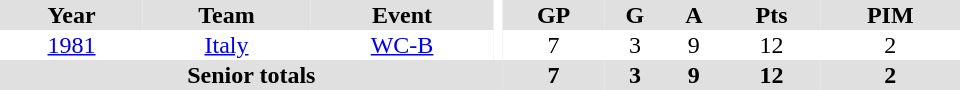<table border="0" cellpadding="1" cellspacing="0" ID="Table3" style="text-align:center; width:40em">
<tr bgcolor="#e0e0e0">
<th>Year</th>
<th>Team</th>
<th>Event</th>
<th rowspan="102" bgcolor="#ffffff"></th>
<th>GP</th>
<th>G</th>
<th>A</th>
<th>Pts</th>
<th>PIM</th>
</tr>
<tr>
<td><a href='#'>1981</a></td>
<td><a href='#'>Italy</a></td>
<td><a href='#'>WC-B</a></td>
<td>7</td>
<td>3</td>
<td>9</td>
<td>12</td>
<td>2</td>
</tr>
<tr bgcolor="#e0e0e0">
<th colspan="4">Senior totals</th>
<th>7</th>
<th>3</th>
<th>9</th>
<th>12</th>
<th>2</th>
</tr>
</table>
